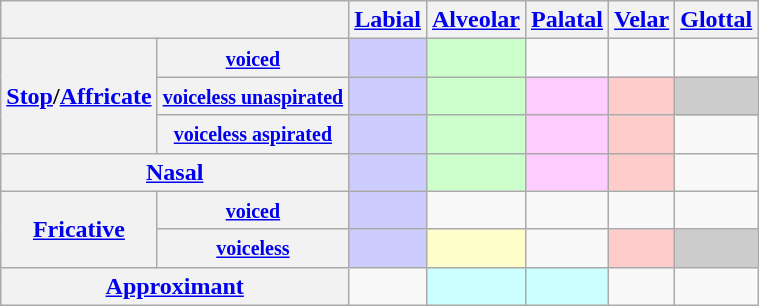<table class="wikitable" style="text-align: center;">
<tr>
<th colspan="2"></th>
<th><a href='#'>Labial</a></th>
<th><a href='#'>Alveolar</a></th>
<th><a href='#'>Palatal</a></th>
<th><a href='#'>Velar</a></th>
<th><a href='#'>Glottal</a></th>
</tr>
<tr>
<th rowspan="3"><a href='#'>Stop</a>/<a href='#'>Affricate</a></th>
<th><small><a href='#'>voiced</a></small></th>
<td style="background-color: #ccf"></td>
<td style="background-color: #cfc"></td>
<td></td>
<td></td>
<td></td>
</tr>
<tr>
<th><small><a href='#'>voiceless unaspirated</a></small></th>
<td style="background-color: #ccf"></td>
<td style="background-color: #cfc"></td>
<td style="background-color: #fcf"></td>
<td style="background-color: #fcc"></td>
<td style="background-color: #ccc"></td>
</tr>
<tr>
<th><small><a href='#'>voiceless aspirated</a></small></th>
<td style="background-color: #ccf"></td>
<td style="background-color: #cfc"></td>
<td style="background-color: #fcf"></td>
<td style="background-color: #fcc"></td>
<td></td>
</tr>
<tr>
<th colspan="2"><a href='#'>Nasal</a></th>
<td style="background-color: #ccf"></td>
<td style="background-color: #cfc"></td>
<td style="background-color: #fcf"></td>
<td style="background-color: #fcc"></td>
<td></td>
</tr>
<tr>
<th rowspan="2"><a href='#'>Fricative</a></th>
<th><small><a href='#'>voiced</a></small></th>
<td style="background-color: #ccf"></td>
<td></td>
<td></td>
<td></td>
<td></td>
</tr>
<tr>
<th><small><a href='#'>voiceless</a></small></th>
<td style="background-color: #ccf"></td>
<td style="background-color: #ffc"></td>
<td></td>
<td style="background-color: #fcc"></td>
<td style="background-color: #ccc"></td>
</tr>
<tr>
<th colspan="2"><a href='#'>Approximant</a></th>
<td></td>
<td style="background-color: #cff"></td>
<td style="background-color: #cff"></td>
<td></td>
<td></td>
</tr>
</table>
